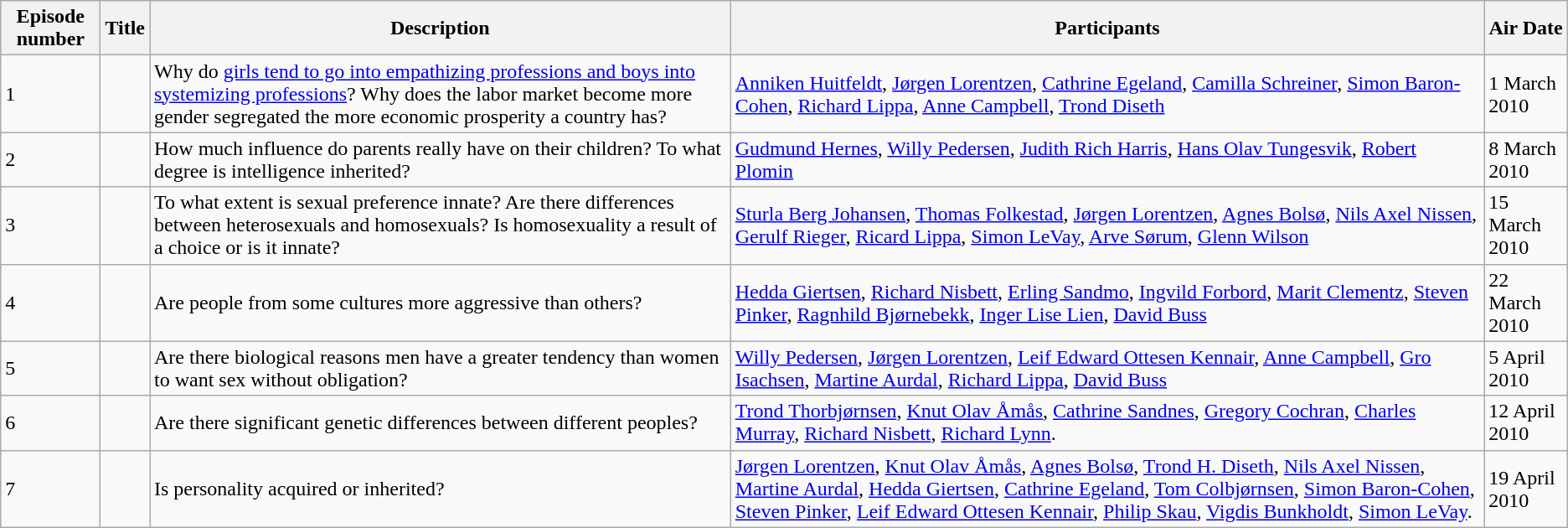<table class="wikitable">
<tr>
<th>Episode number</th>
<th>Title</th>
<th>Description</th>
<th>Participants</th>
<th>Air Date</th>
</tr>
<tr>
<td>1</td>
<td></td>
<td>Why do <a href='#'>girls tend to go into empathizing professions and boys into systemizing professions</a>? Why does the labor market become more gender segregated the more economic prosperity a country has?</td>
<td><a href='#'>Anniken Huitfeldt</a>, <a href='#'>Jørgen Lorentzen</a>, <a href='#'>Cathrine Egeland</a>, <a href='#'>Camilla Schreiner</a>, <a href='#'>Simon Baron-Cohen</a>, <a href='#'>Richard Lippa</a>, <a href='#'>Anne Campbell</a>, <a href='#'>Trond Diseth</a></td>
<td>1 March 2010</td>
</tr>
<tr>
<td>2</td>
<td></td>
<td>How much influence do parents really have on their children? To what degree is intelligence inherited?</td>
<td><a href='#'>Gudmund Hernes</a>, <a href='#'>Willy Pedersen</a>, <a href='#'>Judith Rich Harris</a>, <a href='#'>Hans Olav Tungesvik</a>, <a href='#'>Robert Plomin</a></td>
<td>8 March 2010</td>
</tr>
<tr>
<td>3</td>
<td></td>
<td>To what extent is sexual preference innate? Are there differences between heterosexuals and homosexuals? Is homosexuality a result of a choice or is it innate?</td>
<td><a href='#'>Sturla Berg Johansen</a>, <a href='#'>Thomas Folkestad</a>, <a href='#'>Jørgen Lorentzen</a>, <a href='#'>Agnes Bolsø</a>, <a href='#'>Nils Axel Nissen</a>, <a href='#'>Gerulf Rieger</a>, <a href='#'>Ricard Lippa</a>, <a href='#'>Simon LeVay</a>, <a href='#'>Arve Sørum</a>, <a href='#'>Glenn Wilson</a></td>
<td>15 March 2010</td>
</tr>
<tr>
<td>4</td>
<td></td>
<td>Are people from some cultures more aggressive than others?</td>
<td><a href='#'>Hedda Giertsen</a>, <a href='#'>Richard Nisbett</a>, <a href='#'>Erling Sandmo</a>, <a href='#'>Ingvild Forbord</a>, <a href='#'>Marit Clementz</a>, <a href='#'>Steven Pinker</a>, <a href='#'>Ragnhild Bjørnebekk</a>, <a href='#'>Inger Lise Lien</a>, <a href='#'>David Buss</a></td>
<td>22 March 2010</td>
</tr>
<tr>
<td>5</td>
<td></td>
<td>Are there biological reasons men have a greater tendency than women to want sex without obligation?</td>
<td><a href='#'>Willy Pedersen</a>, <a href='#'>Jørgen Lorentzen</a>, <a href='#'>Leif Edward Ottesen Kennair</a>, <a href='#'>Anne Campbell</a>, <a href='#'>Gro Isachsen</a>, <a href='#'>Martine Aurdal</a>, <a href='#'>Richard Lippa</a>, <a href='#'>David Buss</a></td>
<td>5 April 2010</td>
</tr>
<tr>
<td>6</td>
<td></td>
<td>Are there significant genetic differences between different peoples?</td>
<td><a href='#'>Trond Thorbjørnsen</a>, <a href='#'>Knut Olav Åmås</a>, <a href='#'>Cathrine Sandnes</a>, <a href='#'>Gregory Cochran</a>, <a href='#'>Charles Murray</a>, <a href='#'>Richard Nisbett</a>, <a href='#'>Richard Lynn</a>.</td>
<td>12 April 2010</td>
</tr>
<tr>
<td>7</td>
<td></td>
<td>Is personality acquired or inherited?</td>
<td><a href='#'>Jørgen Lorentzen</a>, <a href='#'>Knut Olav Åmås</a>, <a href='#'>Agnes Bolsø</a>, <a href='#'>Trond H. Diseth</a>, <a href='#'>Nils Axel Nissen</a>, <a href='#'>Martine Aurdal</a>, <a href='#'>Hedda Giertsen</a>, <a href='#'>Cathrine Egeland</a>, <a href='#'>Tom Colbjørnsen</a>, <a href='#'>Simon Baron-Cohen</a>, <a href='#'>Steven Pinker</a>, <a href='#'>Leif Edward Ottesen Kennair</a>, <a href='#'>Philip Skau</a>, <a href='#'>Vigdis Bunkholdt</a>, <a href='#'>Simon LeVay</a>.</td>
<td>19 April 2010</td>
</tr>
</table>
